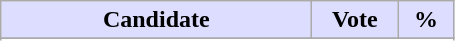<table class="wikitable">
<tr>
<th style="background:#ddf; width:200px;">Candidate</th>
<th style="background:#ddf; width:50px;">Vote</th>
<th style="background:#ddf; width:30px;">%</th>
</tr>
<tr>
</tr>
<tr>
</tr>
</table>
